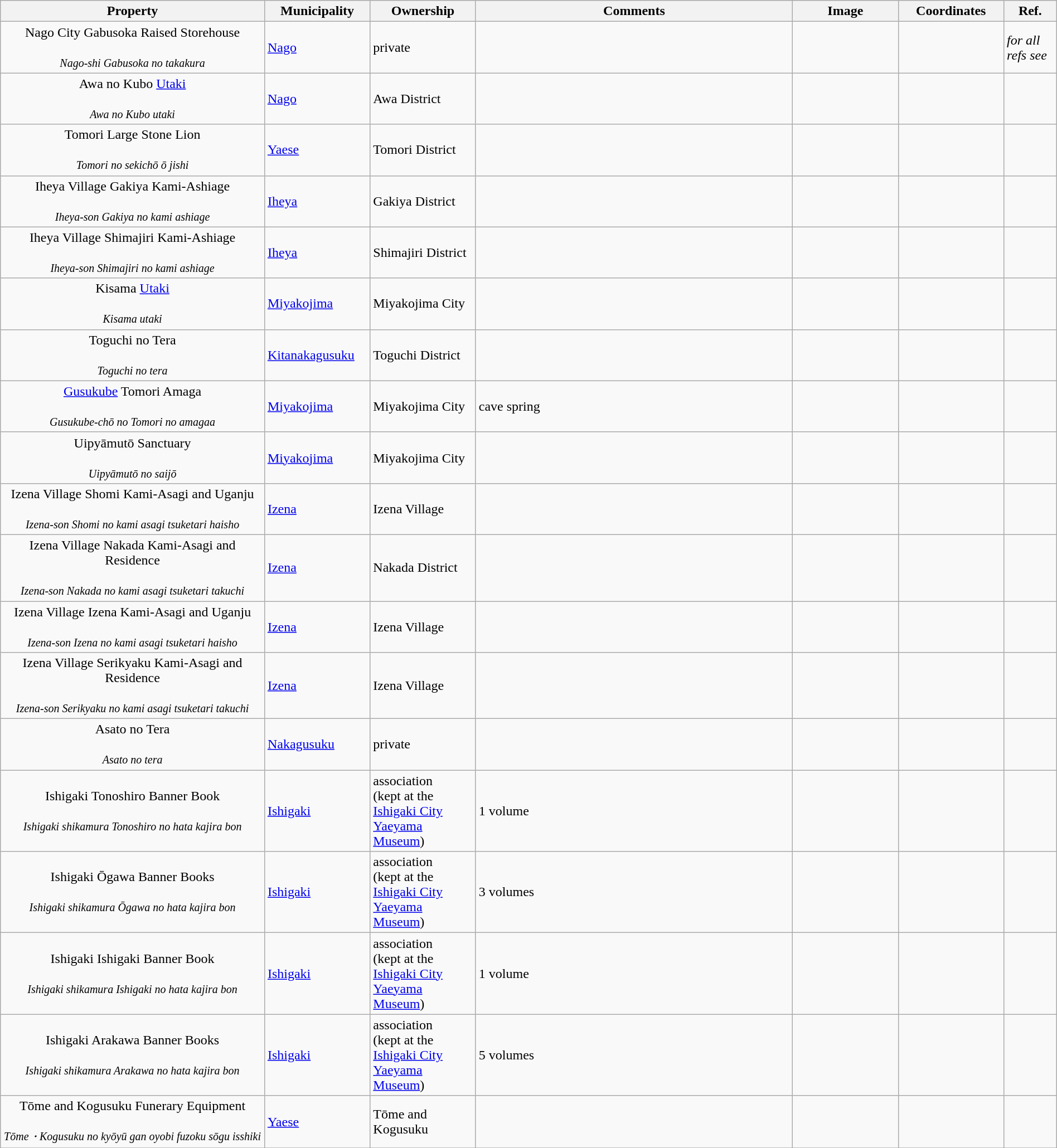<table class="wikitable sortable"  style="width:100%;">
<tr>
<th width="25%" align="left">Property</th>
<th width="10%" align="left">Municipality</th>
<th width="10%" align="left">Ownership</th>
<th width="30%" align="left" class="unsortable">Comments</th>
<th width="10%" align="left"  class="unsortable">Image</th>
<th width="10%" align="left" class="unsortable">Coordinates</th>
<th width="5%" align="left"  class="unsortable">Ref.</th>
</tr>
<tr>
<td align="center">Nago City Gabusoka Raised Storehouse<br><br><small><em>Nago-shi Gabusoka no takakura</em></small></td>
<td><a href='#'>Nago</a></td>
<td>private</td>
<td></td>
<td></td>
<td></td>
<td><em>for all refs see</em> </td>
</tr>
<tr>
<td align="center">Awa no Kubo <a href='#'>Utaki</a><br><br><small><em>Awa no Kubo utaki</em></small></td>
<td><a href='#'>Nago</a></td>
<td>Awa District</td>
<td></td>
<td></td>
<td></td>
<td></td>
</tr>
<tr>
<td align="center">Tomori Large Stone Lion<br><br><small><em>Tomori no sekichō ō jishi</em></small></td>
<td><a href='#'>Yaese</a></td>
<td>Tomori District</td>
<td></td>
<td></td>
<td></td>
<td></td>
</tr>
<tr>
<td align="center">Iheya Village Gakiya Kami-Ashiage<br><br><small><em>Iheya-son Gakiya no kami ashiage</em></small></td>
<td><a href='#'>Iheya</a></td>
<td>Gakiya District</td>
<td></td>
<td></td>
<td></td>
<td></td>
</tr>
<tr>
<td align="center">Iheya Village Shimajiri Kami-Ashiage<br><br><small><em>Iheya-son Shimajiri no kami ashiage</em></small></td>
<td><a href='#'>Iheya</a></td>
<td>Shimajiri District</td>
<td></td>
<td></td>
<td></td>
<td></td>
</tr>
<tr>
<td align="center">Kisama <a href='#'>Utaki</a><br><br><small><em>Kisama utaki</em></small></td>
<td><a href='#'>Miyakojima</a></td>
<td>Miyakojima City</td>
<td></td>
<td></td>
<td></td>
<td></td>
</tr>
<tr>
<td align="center">Toguchi no Tera<br><br><small><em>Toguchi no tera</em></small></td>
<td><a href='#'>Kitanakagusuku</a></td>
<td>Toguchi District</td>
<td></td>
<td></td>
<td></td>
<td></td>
</tr>
<tr>
<td align="center"><a href='#'>Gusukube</a> Tomori Amaga<br><br><small><em>Gusukube-chō no Tomori no amagaa</em></small></td>
<td><a href='#'>Miyakojima</a></td>
<td>Miyakojima City</td>
<td>cave spring</td>
<td></td>
<td></td>
<td></td>
</tr>
<tr>
<td align="center">Uipyāmutō Sanctuary<br><br><small><em>Uipyāmutō no saijō</em></small></td>
<td><a href='#'>Miyakojima</a></td>
<td>Miyakojima City</td>
<td></td>
<td></td>
<td></td>
<td></td>
</tr>
<tr>
<td align="center">Izena Village Shomi Kami-Asagi and Uganju<br><br><small><em>Izena-son Shomi no kami asagi tsuketari haisho </em></small></td>
<td><a href='#'>Izena</a></td>
<td>Izena Village</td>
<td></td>
<td></td>
<td></td>
<td></td>
</tr>
<tr>
<td align="center">Izena Village Nakada Kami-Asagi and Residence<br><br><small><em>Izena-son Nakada no kami asagi tsuketari takuchi </em></small></td>
<td><a href='#'>Izena</a></td>
<td>Nakada District</td>
<td></td>
<td></td>
<td></td>
<td></td>
</tr>
<tr>
<td align="center">Izena Village Izena Kami-Asagi and Uganju<br><br><small><em>Izena-son Izena no kami asagi tsuketari haisho </em></small></td>
<td><a href='#'>Izena</a></td>
<td>Izena Village</td>
<td></td>
<td></td>
<td></td>
<td></td>
</tr>
<tr>
<td align="center">Izena Village Serikyaku Kami-Asagi and Residence<br><br><small><em>Izena-son Serikyaku no kami asagi tsuketari takuchi </em></small></td>
<td><a href='#'>Izena</a></td>
<td>Izena Village</td>
<td></td>
<td></td>
<td></td>
<td></td>
</tr>
<tr>
<td align="center">Asato no Tera<br><br><small><em>Asato no tera</em></small></td>
<td><a href='#'>Nakagusuku</a></td>
<td>private</td>
<td></td>
<td></td>
<td></td>
<td></td>
</tr>
<tr>
<td align="center">Ishigaki Tonoshiro Banner Book<br><br><small><em>Ishigaki shikamura Tonoshiro no hata kajira bon</em></small></td>
<td><a href='#'>Ishigaki</a></td>
<td>association<br>(kept at the <a href='#'>Ishigaki City Yaeyama Museum</a>)</td>
<td>1 volume</td>
<td></td>
<td></td>
<td></td>
</tr>
<tr>
<td align="center">Ishigaki Ōgawa Banner Books<br><br><small><em>Ishigaki shikamura Ōgawa no hata kajira bon</em></small></td>
<td><a href='#'>Ishigaki</a></td>
<td>association<br>(kept at the <a href='#'>Ishigaki City Yaeyama Museum</a>)</td>
<td>3 volumes</td>
<td></td>
<td></td>
<td></td>
</tr>
<tr>
<td align="center">Ishigaki Ishigaki Banner Book<br><br><small><em>Ishigaki shikamura Ishigaki no hata kajira bon</em></small></td>
<td><a href='#'>Ishigaki</a></td>
<td>association<br>(kept at the <a href='#'>Ishigaki City Yaeyama Museum</a>)</td>
<td>1 volume</td>
<td></td>
<td></td>
<td></td>
</tr>
<tr>
<td align="center">Ishigaki Arakawa Banner Books<br><br><small><em>Ishigaki shikamura Arakawa no hata kajira bon</em></small></td>
<td><a href='#'>Ishigaki</a></td>
<td>association<br>(kept at the <a href='#'>Ishigaki City Yaeyama Museum</a>)</td>
<td>5 volumes</td>
<td></td>
<td></td>
<td></td>
</tr>
<tr>
<td align="center">Tōme and Kogusuku Funerary Equipment<br><br><small><em>Tōme・Kogusuku no kyōyū gan oyobi fuzoku sōgu isshiki</em></small></td>
<td><a href='#'>Yaese</a></td>
<td>Tōme and Kogusuku</td>
<td></td>
<td></td>
<td></td>
<td></td>
</tr>
<tr>
</tr>
</table>
